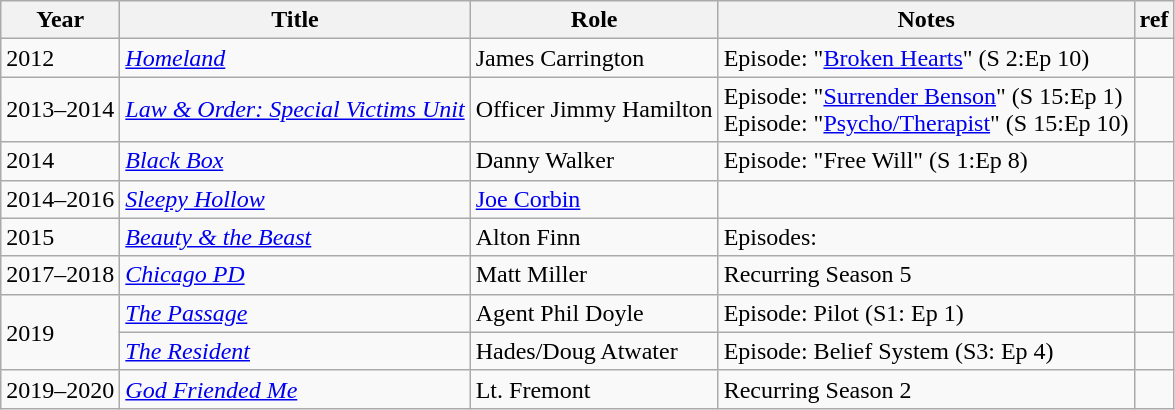<table class="wikitable sortable">
<tr>
<th>Year</th>
<th>Title</th>
<th>Role</th>
<th>Notes</th>
<th>ref</th>
</tr>
<tr>
<td>2012</td>
<td><em><a href='#'>Homeland</a></em></td>
<td>James Carrington</td>
<td>Episode: "<a href='#'>Broken Hearts</a>" (S 2:Ep 10)</td>
<td></td>
</tr>
<tr>
<td>2013–2014</td>
<td><em><a href='#'>Law & Order: Special Victims Unit</a></em></td>
<td>Officer Jimmy Hamilton</td>
<td>Episode: "<a href='#'>Surrender Benson</a>" (S 15:Ep 1)<br>Episode: "<a href='#'>Psycho/Therapist</a>" (S 15:Ep 10)</td>
<td></td>
</tr>
<tr>
<td>2014</td>
<td><em><a href='#'>Black Box</a></em></td>
<td>Danny Walker</td>
<td>Episode: "Free Will" (S 1:Ep 8)</td>
<td></td>
</tr>
<tr>
<td>2014–2016</td>
<td><em><a href='#'>Sleepy Hollow</a></em></td>
<td><a href='#'>Joe Corbin</a></td>
<td></td>
<td></td>
</tr>
<tr>
<td>2015</td>
<td><em><a href='#'>Beauty & the Beast</a></em></td>
<td>Alton Finn</td>
<td>Episodes: </td>
<td></td>
</tr>
<tr>
<td>2017–2018</td>
<td><em><a href='#'>Chicago PD</a></em></td>
<td>Matt Miller</td>
<td>Recurring Season 5</td>
<td></td>
</tr>
<tr>
<td rowspan=2>2019</td>
<td><em><a href='#'>The Passage</a></em></td>
<td>Agent Phil Doyle</td>
<td>Episode: Pilot (S1: Ep 1)</td>
<td></td>
</tr>
<tr>
<td><em><a href='#'>The Resident</a></em></td>
<td>Hades/Doug Atwater</td>
<td>Episode: Belief System (S3: Ep 4)</td>
<td></td>
</tr>
<tr>
<td>2019–2020</td>
<td><em><a href='#'>God Friended Me</a></em></td>
<td>Lt. Fremont</td>
<td>Recurring Season 2</td>
<td></td>
</tr>
</table>
